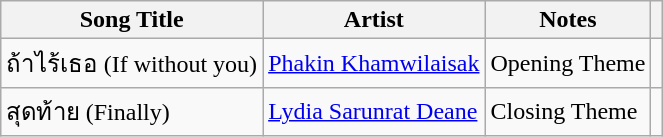<table class="wikitable">
<tr>
<th>Song Title</th>
<th>Artist</th>
<th>Notes</th>
<th></th>
</tr>
<tr>
<td>ถ้าไร้เธอ (If without you)</td>
<td><a href='#'>Phakin Khamwilaisak</a></td>
<td>Opening Theme</td>
<td></td>
</tr>
<tr>
<td>สุดท้าย (Finally)</td>
<td><a href='#'>Lydia Sarunrat Deane</a></td>
<td>Closing Theme</td>
<td></td>
</tr>
</table>
